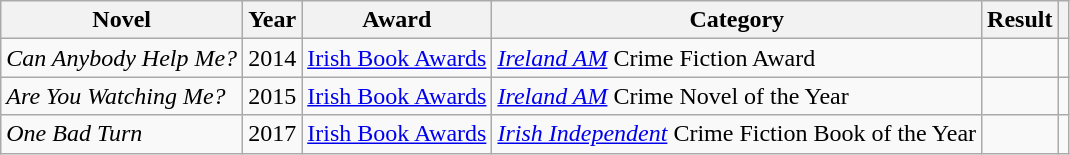<table class= wikitable sortable>
<tr>
<th>Novel</th>
<th>Year</th>
<th>Award</th>
<th>Category</th>
<th>Result</th>
<th class="unsortable"></th>
</tr>
<tr>
<td><em>Can Anybody Help Me?</em></td>
<td>2014</td>
<td><a href='#'>Irish Book Awards</a></td>
<td><em><a href='#'>Ireland AM</a></em> Crime Fiction Award</td>
<td></td>
<td></td>
</tr>
<tr>
<td><em>Are You Watching Me?</em></td>
<td>2015</td>
<td><a href='#'>Irish Book Awards</a></td>
<td><em><a href='#'>Ireland AM</a></em> Crime Novel of the Year</td>
<td></td>
<td></td>
</tr>
<tr>
<td><em>One Bad Turn</em></td>
<td>2017</td>
<td><a href='#'>Irish Book Awards</a></td>
<td><em><a href='#'>Irish Independent</a></em> Crime Fiction Book of the Year</td>
<td></td>
<td></td>
</tr>
</table>
